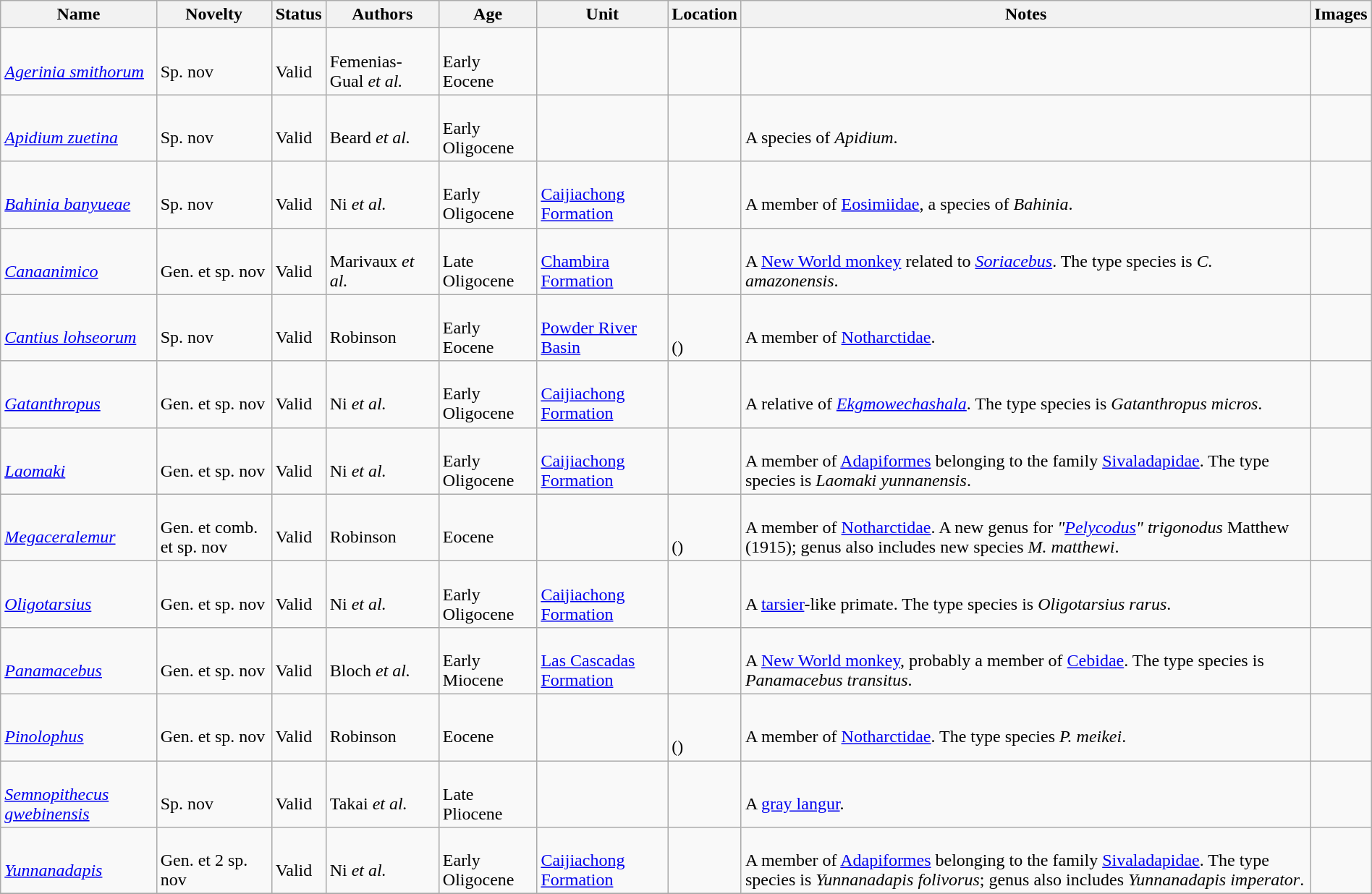<table class="wikitable sortable" align="center" width="100%">
<tr>
<th>Name</th>
<th>Novelty</th>
<th>Status</th>
<th>Authors</th>
<th>Age</th>
<th>Unit</th>
<th>Location</th>
<th>Notes</th>
<th>Images</th>
</tr>
<tr>
<td><br><em><a href='#'>Agerinia smithorum</a></em></td>
<td><br>Sp. nov</td>
<td><br>Valid</td>
<td><br>Femenias-Gual <em>et al.</em></td>
<td><br>Early Eocene</td>
<td></td>
<td><br></td>
<td></td>
<td></td>
</tr>
<tr>
<td><br><em><a href='#'>Apidium zuetina</a></em></td>
<td><br>Sp. nov</td>
<td><br>Valid</td>
<td><br>Beard <em>et al.</em></td>
<td><br>Early Oligocene</td>
<td></td>
<td><br></td>
<td><br>A species of <em>Apidium</em>.</td>
<td></td>
</tr>
<tr>
<td><br><em><a href='#'>Bahinia banyueae</a></em></td>
<td><br>Sp. nov</td>
<td><br>Valid</td>
<td><br>Ni <em>et al.</em></td>
<td><br>Early Oligocene</td>
<td><br><a href='#'>Caijiachong Formation</a></td>
<td><br></td>
<td><br>A member of <a href='#'>Eosimiidae</a>, a species of <em>Bahinia</em>.</td>
<td></td>
</tr>
<tr>
<td><br><em><a href='#'>Canaanimico</a></em></td>
<td><br>Gen. et sp. nov</td>
<td><br>Valid</td>
<td><br>Marivaux <em>et al.</em></td>
<td><br>Late Oligocene</td>
<td><br><a href='#'>Chambira Formation</a></td>
<td><br></td>
<td><br>A <a href='#'>New World monkey</a> related to <em><a href='#'>Soriacebus</a></em>. The type species is <em>C. amazonensis</em>.</td>
<td></td>
</tr>
<tr>
<td><br><em><a href='#'>Cantius lohseorum</a></em></td>
<td><br>Sp. nov</td>
<td><br>Valid</td>
<td><br>Robinson</td>
<td><br>Early Eocene</td>
<td><br><a href='#'>Powder River Basin</a></td>
<td><br><br>()</td>
<td><br>A member of <a href='#'>Notharctidae</a>.</td>
<td></td>
</tr>
<tr>
<td><br><em><a href='#'>Gatanthropus</a></em></td>
<td><br>Gen. et sp. nov</td>
<td><br>Valid</td>
<td><br>Ni <em>et al.</em></td>
<td><br>Early Oligocene</td>
<td><br><a href='#'>Caijiachong Formation</a></td>
<td><br></td>
<td><br>A relative of <em><a href='#'>Ekgmowechashala</a></em>. The type species is <em>Gatanthropus micros</em>.</td>
<td></td>
</tr>
<tr>
<td><br><em><a href='#'>Laomaki</a></em></td>
<td><br>Gen. et sp. nov</td>
<td><br>Valid</td>
<td><br>Ni <em>et al.</em></td>
<td><br>Early Oligocene</td>
<td><br><a href='#'>Caijiachong Formation</a></td>
<td><br></td>
<td><br>A member of <a href='#'>Adapiformes</a> belonging to the family <a href='#'>Sivaladapidae</a>. The type species is <em>Laomaki yunnanensis</em>.</td>
<td></td>
</tr>
<tr>
<td><br><em><a href='#'>Megaceralemur</a></em></td>
<td><br>Gen. et comb. et sp. nov</td>
<td><br>Valid</td>
<td><br>Robinson</td>
<td><br>Eocene</td>
<td></td>
<td><br><br>()</td>
<td><br>A member of <a href='#'>Notharctidae</a>. A new genus for <em>"<a href='#'>Pelycodus</a>" trigonodus</em> Matthew (1915); genus also includes new species <em>M. matthewi</em>.</td>
<td></td>
</tr>
<tr>
<td><br><em><a href='#'>Oligotarsius</a></em></td>
<td><br>Gen. et sp. nov</td>
<td><br>Valid</td>
<td><br>Ni <em>et al.</em></td>
<td><br>Early Oligocene</td>
<td><br><a href='#'>Caijiachong Formation</a></td>
<td><br></td>
<td><br>A <a href='#'>tarsier</a>-like primate. The type species is <em>Oligotarsius rarus</em>.</td>
<td></td>
</tr>
<tr>
<td><br><em><a href='#'>Panamacebus</a></em></td>
<td><br>Gen. et sp. nov</td>
<td><br>Valid</td>
<td><br>Bloch <em>et al.</em></td>
<td><br>Early Miocene</td>
<td><br><a href='#'>Las Cascadas Formation</a></td>
<td><br></td>
<td><br>A <a href='#'>New World monkey</a>, probably a member of <a href='#'>Cebidae</a>. The type species is <em>Panamacebus transitus</em>.</td>
<td></td>
</tr>
<tr>
<td><br><em><a href='#'>Pinolophus</a></em></td>
<td><br>Gen. et sp. nov</td>
<td><br>Valid</td>
<td><br>Robinson</td>
<td><br>Eocene</td>
<td></td>
<td><br><br>()</td>
<td><br>A member of <a href='#'>Notharctidae</a>. The type species <em>P. meikei</em>.</td>
<td></td>
</tr>
<tr>
<td><br><em><a href='#'>Semnopithecus gwebinensis</a></em></td>
<td><br>Sp. nov</td>
<td><br>Valid</td>
<td><br>Takai <em>et al.</em></td>
<td><br>Late Pliocene</td>
<td></td>
<td><br></td>
<td><br>A <a href='#'>gray langur</a>.</td>
<td></td>
</tr>
<tr>
<td><br><em><a href='#'>Yunnanadapis</a></em></td>
<td><br>Gen. et 2 sp. nov</td>
<td><br>Valid</td>
<td><br>Ni <em>et al.</em></td>
<td><br>Early Oligocene</td>
<td><br><a href='#'>Caijiachong Formation</a></td>
<td><br></td>
<td><br>A member of <a href='#'>Adapiformes</a> belonging to the family <a href='#'>Sivaladapidae</a>. The type species is <em>Yunnanadapis folivorus</em>; genus also includes <em>Yunnanadapis imperator</em>.</td>
<td></td>
</tr>
<tr>
</tr>
</table>
